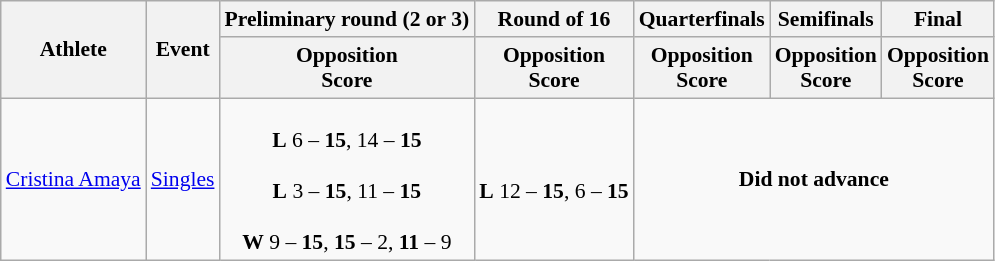<table class="wikitable" border="1" style="font-size:90%">
<tr>
<th rowspan=2>Athlete</th>
<th rowspan=2>Event</th>
<th>Preliminary round (2 or 3)</th>
<th>Round of 16</th>
<th>Quarterfinals</th>
<th>Semifinals</th>
<th>Final</th>
</tr>
<tr>
<th>Opposition<br>Score</th>
<th>Opposition<br>Score</th>
<th>Opposition<br>Score</th>
<th>Opposition<br>Score</th>
<th>Opposition<br>Score</th>
</tr>
<tr>
<td><a href='#'>Cristina Amaya</a></td>
<td><a href='#'>Singles</a></td>
<td align=center><br><strong>L</strong> 6 – <strong>15</strong>, 14 – <strong>15</strong><br><br><strong>L</strong> 3 – <strong>15</strong>, 11 – <strong>15</strong><br><br><strong>W</strong> 9 – <strong>15</strong>, <strong>15</strong> – 2, <strong>11</strong> – 9</td>
<td align=center><br><strong>L</strong> 12 – <strong>15</strong>, 6 – <strong>15</strong></td>
<td align="center" colspan="7"><strong>Did not advance</strong></td>
</tr>
</table>
